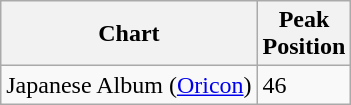<table class="wikitable">
<tr>
<th>Chart</th>
<th>Peak <br>Position</th>
</tr>
<tr>
<td>Japanese Album (<a href='#'>Oricon</a>)</td>
<td>46</td>
</tr>
</table>
